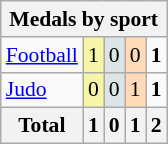<table class="wikitable" style="font-size:90%; text-align:center;">
<tr>
<th colspan="5">Medals by sport</th>
</tr>
<tr>
<td align="left"><a href='#'>Football</a></td>
<td style="background:#F7F6A8;">1</td>
<td style="background:#DCE5E5;">0</td>
<td style="background:#FFDAB9;">0</td>
<td><strong>1</strong></td>
</tr>
<tr>
<td align="left"><a href='#'>Judo</a></td>
<td style="background:#F7F6A8;">0</td>
<td style="background:#DCE5E5;">0</td>
<td style="background:#FFDAB9;">1</td>
<td><strong>1</strong></td>
</tr>
<tr class="sortbottom">
<th>Total</th>
<th>1</th>
<th>0</th>
<th>1</th>
<th>2</th>
</tr>
</table>
